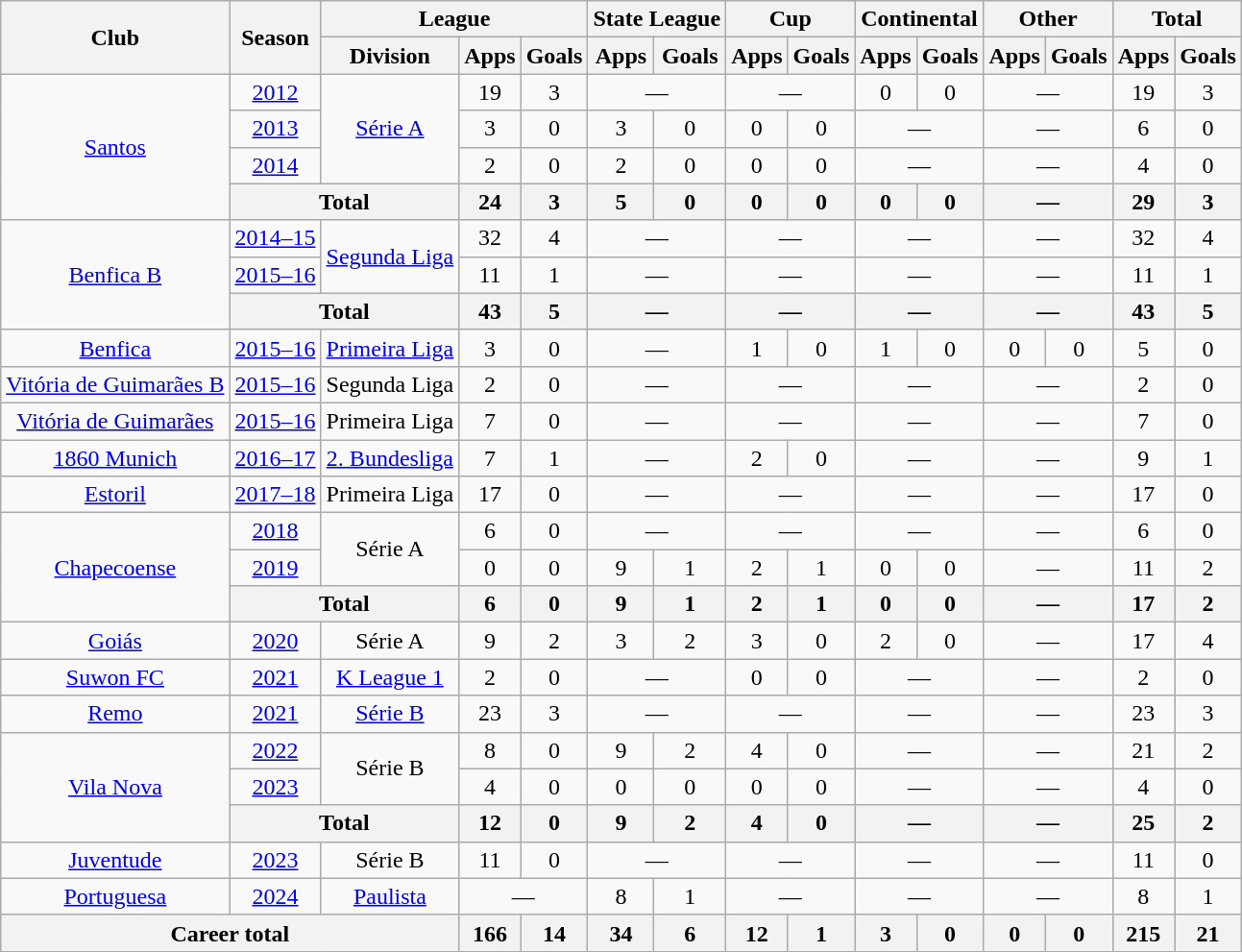<table class="wikitable" style="text-align: center;">
<tr>
<th rowspan=2>Club</th>
<th rowspan=2>Season</th>
<th colspan=3>League</th>
<th colspan=2>State League</th>
<th colspan=2>Cup</th>
<th colspan=2>Continental</th>
<th colspan=2>Other</th>
<th colspan=2>Total</th>
</tr>
<tr>
<th>Division</th>
<th>Apps</th>
<th>Goals</th>
<th>Apps</th>
<th>Goals</th>
<th>Apps</th>
<th>Goals</th>
<th>Apps</th>
<th>Goals</th>
<th>Apps</th>
<th>Goals</th>
<th>Apps</th>
<th>Goals</th>
</tr>
<tr>
<td rowspan=4><a href='#'>Santos</a></td>
<td><a href='#'>2012</a></td>
<td rowspan=3><a href='#'>Série A</a></td>
<td>19</td>
<td>3</td>
<td colspan="2">—</td>
<td colspan="2">—</td>
<td>0</td>
<td>0</td>
<td colspan="2">—</td>
<td>19</td>
<td>3</td>
</tr>
<tr>
<td><a href='#'>2013</a></td>
<td>3</td>
<td>0</td>
<td>3</td>
<td>0</td>
<td>0</td>
<td>0</td>
<td colspan="2">—</td>
<td colspan="2">—</td>
<td>6</td>
<td>0</td>
</tr>
<tr>
<td><a href='#'>2014</a></td>
<td>2</td>
<td>0</td>
<td>2</td>
<td>0</td>
<td>0</td>
<td>0</td>
<td colspan="2">—</td>
<td colspan="2">—</td>
<td>4</td>
<td>0</td>
</tr>
<tr>
<th colspan=2>Total</th>
<th>24</th>
<th>3</th>
<th>5</th>
<th>0</th>
<th>0</th>
<th>0</th>
<th>0</th>
<th>0</th>
<th colspan="2">—</th>
<th>29</th>
<th>3</th>
</tr>
<tr>
<td rowspan="3"><a href='#'>Benfica B</a></td>
<td><a href='#'>2014–15</a></td>
<td rowspan="2"><a href='#'>Segunda Liga</a></td>
<td>32</td>
<td>4</td>
<td colspan="2">—</td>
<td colspan="2">—</td>
<td colspan="2">—</td>
<td colspan="2">—</td>
<td>32</td>
<td>4</td>
</tr>
<tr>
<td><a href='#'>2015–16</a></td>
<td>11</td>
<td>1</td>
<td colspan="2">—</td>
<td colspan="2">—</td>
<td colspan="2">—</td>
<td colspan="2">—</td>
<td>11</td>
<td>1</td>
</tr>
<tr>
<th colspan=2>Total</th>
<th>43</th>
<th>5</th>
<th colspan="2">—</th>
<th colspan="2">—</th>
<th colspan="2">—</th>
<th colspan="2">—</th>
<th>43</th>
<th>5</th>
</tr>
<tr>
<td><a href='#'>Benfica</a></td>
<td><a href='#'>2015–16</a></td>
<td><a href='#'>Primeira Liga</a></td>
<td>3</td>
<td>0</td>
<td colspan="2">—</td>
<td>1</td>
<td>0</td>
<td>1</td>
<td>0</td>
<td>0</td>
<td>0</td>
<td>5</td>
<td>0</td>
</tr>
<tr>
<td><a href='#'>Vitória de Guimarães B</a></td>
<td><a href='#'>2015–16</a></td>
<td>Segunda Liga</td>
<td>2</td>
<td>0</td>
<td colspan="2">—</td>
<td colspan="2">—</td>
<td colspan="2">—</td>
<td colspan="2">—</td>
<td>2</td>
<td>0</td>
</tr>
<tr>
<td><a href='#'>Vitória de Guimarães</a></td>
<td><a href='#'>2015–16</a></td>
<td>Primeira Liga</td>
<td>7</td>
<td>0</td>
<td colspan="2">—</td>
<td colspan="2">—</td>
<td colspan="2">—</td>
<td colspan="2">—</td>
<td>7</td>
<td>0</td>
</tr>
<tr>
<td><a href='#'>1860 Munich</a></td>
<td><a href='#'>2016–17</a></td>
<td><a href='#'>2. Bundesliga</a></td>
<td>7</td>
<td>1</td>
<td colspan="2">—</td>
<td>2</td>
<td>0</td>
<td colspan="2">—</td>
<td colspan="2">—</td>
<td>9</td>
<td>1</td>
</tr>
<tr>
<td><a href='#'>Estoril</a></td>
<td><a href='#'>2017–18</a></td>
<td>Primeira Liga</td>
<td>17</td>
<td>0</td>
<td colspan="2">—</td>
<td colspan="2">—</td>
<td colspan="2">—</td>
<td colspan="2">—</td>
<td>17</td>
<td>0</td>
</tr>
<tr>
<td rowspan="3"><a href='#'>Chapecoense</a></td>
<td><a href='#'>2018</a></td>
<td rowspan="2">Série A</td>
<td>6</td>
<td>0</td>
<td colspan="2">—</td>
<td colspan="2">—</td>
<td colspan="2">—</td>
<td colspan="2">—</td>
<td>6</td>
<td>0</td>
</tr>
<tr>
<td><a href='#'>2019</a></td>
<td>0</td>
<td>0</td>
<td>9</td>
<td>1</td>
<td>2</td>
<td>1</td>
<td>0</td>
<td>0</td>
<td colspan="2">—</td>
<td>11</td>
<td>2</td>
</tr>
<tr>
<th colspan=2>Total</th>
<th>6</th>
<th>0</th>
<th>9</th>
<th>1</th>
<th>2</th>
<th>1</th>
<th>0</th>
<th>0</th>
<th colspan="2">—</th>
<th>17</th>
<th>2</th>
</tr>
<tr>
<td><a href='#'>Goiás</a></td>
<td><a href='#'>2020</a></td>
<td>Série A</td>
<td>9</td>
<td>2</td>
<td>3</td>
<td>2</td>
<td>3</td>
<td>0</td>
<td>2</td>
<td>0</td>
<td colspan="2">—</td>
<td>17</td>
<td>4</td>
</tr>
<tr>
<td><a href='#'>Suwon FC</a></td>
<td><a href='#'>2021</a></td>
<td><a href='#'>K League 1</a></td>
<td>2</td>
<td>0</td>
<td colspan="2">—</td>
<td>0</td>
<td>0</td>
<td colspan="2">—</td>
<td colspan="2">—</td>
<td>2</td>
<td>0</td>
</tr>
<tr>
<td><a href='#'>Remo</a></td>
<td><a href='#'>2021</a></td>
<td><a href='#'>Série B</a></td>
<td>23</td>
<td>3</td>
<td colspan="2">—</td>
<td colspan="2">—</td>
<td colspan="2">—</td>
<td colspan="2">—</td>
<td>23</td>
<td>3</td>
</tr>
<tr>
<td rowspan="3"><a href='#'>Vila Nova</a></td>
<td><a href='#'>2022</a></td>
<td rowspan="2">Série B</td>
<td>8</td>
<td>0</td>
<td>9</td>
<td>2</td>
<td>4</td>
<td>0</td>
<td colspan="2">—</td>
<td colspan="2">—</td>
<td>21</td>
<td>2</td>
</tr>
<tr>
<td><a href='#'>2023</a></td>
<td>4</td>
<td>0</td>
<td>0</td>
<td>0</td>
<td>0</td>
<td>0</td>
<td colspan="2">—</td>
<td colspan="2">—</td>
<td>4</td>
<td>0</td>
</tr>
<tr>
<th colspan=2>Total</th>
<th>12</th>
<th>0</th>
<th>9</th>
<th>2</th>
<th>4</th>
<th>0</th>
<th colspan="2">—</th>
<th colspan="2">—</th>
<th>25</th>
<th>2</th>
</tr>
<tr>
<td><a href='#'>Juventude</a></td>
<td><a href='#'>2023</a></td>
<td>Série B</td>
<td>11</td>
<td>0</td>
<td colspan="2">—</td>
<td colspan="2">—</td>
<td colspan="2">—</td>
<td colspan="2">—</td>
<td>11</td>
<td>0</td>
</tr>
<tr>
<td><a href='#'>Portuguesa</a></td>
<td><a href='#'>2024</a></td>
<td><a href='#'>Paulista</a></td>
<td colspan="2">—</td>
<td>8</td>
<td>1</td>
<td colspan="2">—</td>
<td colspan="2">—</td>
<td colspan="2">—</td>
<td>8</td>
<td>1</td>
</tr>
<tr>
<th colspan="3"><strong>Career total</strong></th>
<th>166</th>
<th>14</th>
<th>34</th>
<th>6</th>
<th>12</th>
<th>1</th>
<th>3</th>
<th>0</th>
<th>0</th>
<th>0</th>
<th>215</th>
<th>21</th>
</tr>
</table>
